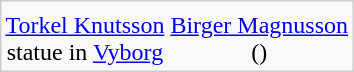<table style="float:right; clear:right; margin: 10px; border: 1px #CCCCCC solid; background:#F9F9F9">
<tr>
<td align="center"></td>
<td align="center"></td>
</tr>
<tr>
<td align="center"><a href='#'>Torkel Knutsson</a><br>statue in <a href='#'>Vyborg</a></td>
<td align="center"><a href='#'>Birger Magnusson</a><br>()</td>
</tr>
</table>
